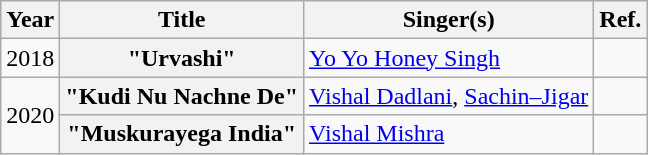<table class="wikitable plainrowheaders unsortable" style="margin-right: 0;">
<tr>
<th scope="col">Year</th>
<th scope="col">Title</th>
<th scope="col">Singer(s)</th>
<th scope="col" class="unsortable">Ref.</th>
</tr>
<tr>
<td>2018</td>
<th scope="row">"Urvashi"</th>
<td><a href='#'>Yo Yo Honey Singh</a></td>
<td></td>
</tr>
<tr>
<td rowspan="2">2020</td>
<th scope="row">"Kudi Nu Nachne De"</th>
<td><a href='#'>Vishal Dadlani</a>, <a href='#'>Sachin–Jigar</a></td>
<td></td>
</tr>
<tr>
<th scope="row">"Muskurayega India"</th>
<td><a href='#'>Vishal Mishra</a></td>
<td></td>
</tr>
</table>
